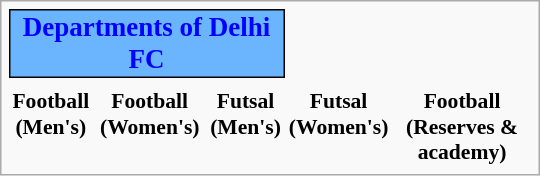<table class="infobox" style="font-size:90%; width:25em; text-align:center">
<tr>
<th colspan=3 style="font-size:125%; background-color:#6BB5FF; color:blue; border:1px solid #000000;" align=center>Departments of Delhi FC</th>
</tr>
<tr>
<th></th>
<th></th>
<th></th>
<th></th>
<th></th>
</tr>
<tr>
<th>Football <br> (Men's)</th>
<th>Football <br> (Women's)</th>
<th>Futsal <br> (Men's)</th>
<th>Futsal <br> (Women's)</th>
<th>Football <br> (Reserves & academy)</th>
</tr>
</table>
